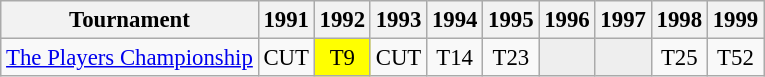<table class="wikitable" style="font-size:95%;text-align:center;">
<tr>
<th>Tournament</th>
<th>1991</th>
<th>1992</th>
<th>1993</th>
<th>1994</th>
<th>1995</th>
<th>1996</th>
<th>1997</th>
<th>1998</th>
<th>1999</th>
</tr>
<tr>
<td align=left><a href='#'>The Players Championship</a></td>
<td>CUT</td>
<td style="background:yellow;">T9</td>
<td>CUT</td>
<td>T14</td>
<td>T23</td>
<td style="background:#eeeeee;"></td>
<td style="background:#eeeeee;"></td>
<td>T25</td>
<td>T52</td>
</tr>
</table>
